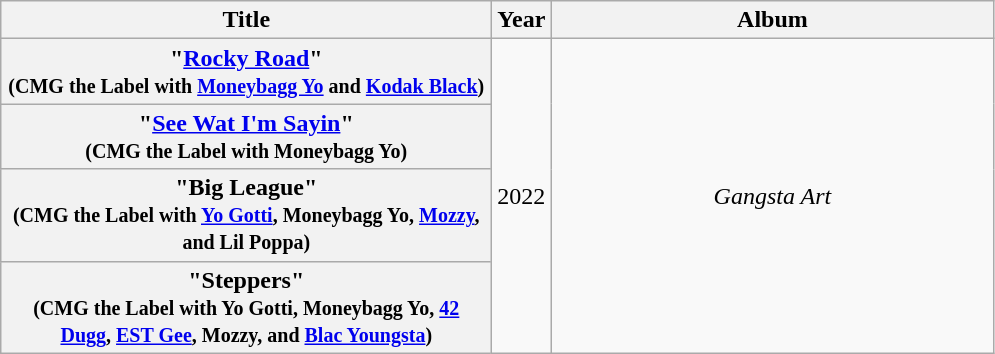<table class="wikitable plainrowheaders" style="text-align:center;">
<tr>
<th scope="col" style="width:20em;">Title</th>
<th scope="col" style="width:1em;">Year</th>
<th scope="col" style="width:18em;">Album</th>
</tr>
<tr>
<th scope="row">"<a href='#'>Rocky Road</a>"<br><small>(CMG the Label with <a href='#'>Moneybagg Yo</a> and <a href='#'>Kodak Black</a>)</small></th>
<td rowspan="4">2022</td>
<td rowspan="4"><em>Gangsta Art</em></td>
</tr>
<tr>
<th scope="row">"<a href='#'>See Wat I'm Sayin</a>"<br><small>(CMG the Label with Moneybagg Yo)</small></th>
</tr>
<tr>
<th scope="row">"Big League"<br><small>(CMG the Label with <a href='#'>Yo Gotti</a>, Moneybagg Yo, <a href='#'>Mozzy</a>, and Lil Poppa)</small></th>
</tr>
<tr>
<th scope="row">"Steppers"<br><small>(CMG the Label with Yo Gotti, Moneybagg Yo, <a href='#'>42 Dugg</a>, <a href='#'>EST Gee</a>, Mozzy, and <a href='#'>Blac Youngsta</a>)</small></th>
</tr>
</table>
